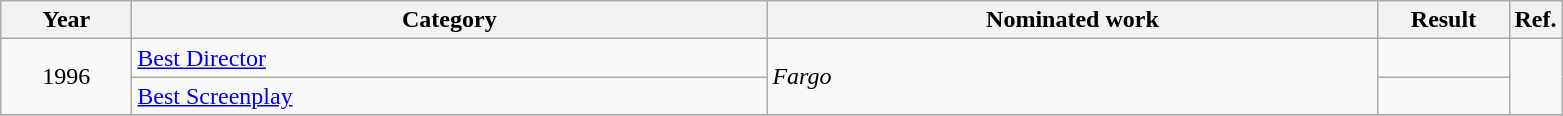<table class="wikitable unsortable">
<tr>
<th scope="col" style="width:5em;">Year</th>
<th scope="col" style="width:26em;">Category</th>
<th scope="col" style="width:25em;">Nominated work</th>
<th scope="col" style="width:5em;">Result</th>
<th class=unsortable>Ref.</th>
</tr>
<tr>
<td style="text-align:center;", rowspan=2>1996</td>
<td><a href='#'>Best Director</a></td>
<td rowspan=2><em>Fargo</em></td>
<td></td>
<td rowspan=2></td>
</tr>
<tr>
<td><a href='#'>Best Screenplay</a></td>
<td></td>
</tr>
<tr>
</tr>
</table>
